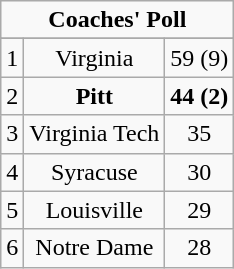<table class="wikitable" style="display: inline-table;">
<tr>
<td align="center" Colspan="3"><strong>Coaches' Poll</strong></td>
</tr>
<tr align="center">
</tr>
<tr align="center">
<td>1</td>
<td>Virginia</td>
<td>59 (9)</td>
</tr>
<tr align="center">
<td>2</td>
<td><strong>Pitt</strong></td>
<td><strong>44 (2)</strong></td>
</tr>
<tr align="center">
<td>3</td>
<td>Virginia Tech</td>
<td>35</td>
</tr>
<tr align="center">
<td>4</td>
<td>Syracuse</td>
<td>30</td>
</tr>
<tr align="center">
<td>5</td>
<td>Louisville</td>
<td>29</td>
</tr>
<tr align="center">
<td>6</td>
<td>Notre Dame</td>
<td>28</td>
</tr>
</table>
